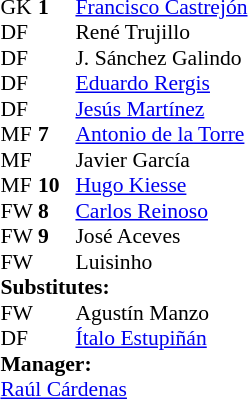<table style="font-size:90%; margin:0.2em auto;" cellspacing="0" cellpadding="0">
<tr>
<th width="25"></th>
<th width="25"></th>
</tr>
<tr>
<td>GK</td>
<td><strong>1</strong></td>
<td> <a href='#'>Francisco Castrejón</a></td>
</tr>
<tr>
<td>DF</td>
<td></td>
<td> René Trujillo</td>
</tr>
<tr>
<td>DF</td>
<td></td>
<td> J. Sánchez Galindo</td>
</tr>
<tr>
<td>DF</td>
<td></td>
<td> <a href='#'>Eduardo Rergis</a></td>
</tr>
<tr>
<td>DF</td>
<td></td>
<td> <a href='#'>Jesús Martínez</a></td>
</tr>
<tr>
<td>MF</td>
<td><strong>7</strong></td>
<td> <a href='#'>Antonio de la Torre</a></td>
</tr>
<tr>
<td>MF</td>
<td></td>
<td> Javier García</td>
<td></td>
<td></td>
</tr>
<tr>
<td>MF</td>
<td><strong>10</strong></td>
<td> <a href='#'>Hugo Kiesse</a></td>
</tr>
<tr>
<td>FW</td>
<td><strong>8</strong></td>
<td> <a href='#'>Carlos Reinoso</a></td>
</tr>
<tr>
<td>FW</td>
<td><strong>9</strong></td>
<td> José Aceves</td>
</tr>
<tr>
<td>FW</td>
<td></td>
<td> Luisinho</td>
<td></td>
<td></td>
</tr>
<tr>
<td colspan=3><strong>Substitutes:</strong></td>
</tr>
<tr>
<td>FW</td>
<td></td>
<td> Agustín Manzo</td>
<td></td>
<td></td>
</tr>
<tr>
<td>DF</td>
<td></td>
<td> <a href='#'>Ítalo Estupiñán</a></td>
<td></td>
<td></td>
</tr>
<tr>
<td colspan=3><strong>Manager:</strong></td>
</tr>
<tr>
<td colspan=4> <a href='#'>Raúl Cárdenas</a></td>
</tr>
</table>
